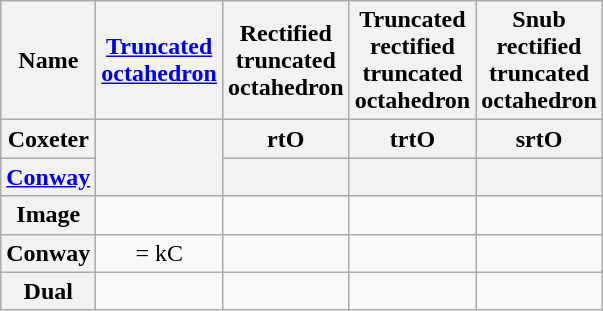<table class=wikitable>
<tr>
<th>Name</th>
<th><a href='#'>Truncated<br>octahedron</a></th>
<th>Rectified<br>truncated<br>octahedron</th>
<th>Truncated<br>rectified<br>truncated<br>octahedron</th>
<th>Snub<br>rectified<br>truncated<br>octahedron</th>
</tr>
<tr align=center>
<th>Coxeter</th>
<th rowspan=2></th>
<th>rtO</th>
<th>trtO</th>
<th>srtO</th>
</tr>
<tr align=center>
<th><a href='#'>Conway</a></th>
<th></th>
<th></th>
<th></th>
</tr>
<tr align=center>
<th>Image</th>
<td></td>
<td></td>
<td></td>
<td></td>
</tr>
<tr align=center>
<th>Conway</th>
<td> = kC</td>
<td></td>
<td></td>
<td></td>
</tr>
<tr align=center>
<th>Dual</th>
<td></td>
<td></td>
<td></td>
<td></td>
</tr>
</table>
